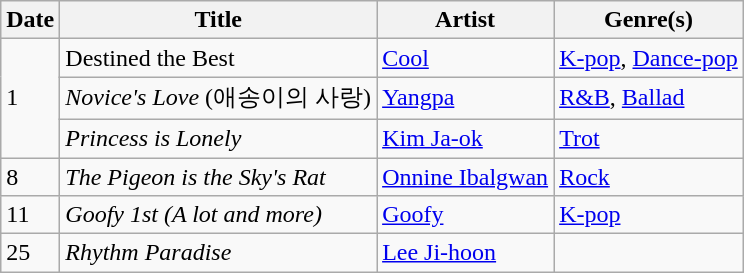<table class="wikitable" style="text-align: left;">
<tr>
<th>Date</th>
<th>Title</th>
<th>Artist</th>
<th>Genre(s)</th>
</tr>
<tr>
<td rowspan="3">1</td>
<td>Destined the Best</td>
<td><a href='#'>Cool</a></td>
<td><a href='#'>K-pop</a>, <a href='#'>Dance-pop</a></td>
</tr>
<tr>
<td><em>Novice's Love</em> (애송이의 사랑)</td>
<td><a href='#'>Yangpa</a></td>
<td><a href='#'>R&B</a>, <a href='#'>Ballad</a></td>
</tr>
<tr>
<td><em>Princess is Lonely</em></td>
<td><a href='#'>Kim Ja-ok</a></td>
<td><a href='#'>Trot</a></td>
</tr>
<tr>
<td>8</td>
<td><em>The Pigeon is the Sky's Rat</em></td>
<td><a href='#'>Onnine Ibalgwan</a></td>
<td><a href='#'>Rock</a></td>
</tr>
<tr>
<td>11</td>
<td><em>Goofy 1st (A lot and more)</em></td>
<td><a href='#'>Goofy</a></td>
<td><a href='#'>K-pop</a></td>
</tr>
<tr>
<td>25</td>
<td><em>Rhythm Paradise</em></td>
<td><a href='#'>Lee Ji-hoon</a></td>
<td></td>
</tr>
</table>
